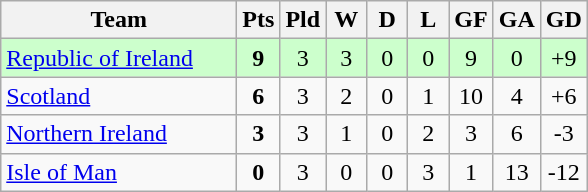<table class="wikitable" style="text-align:center;">
<tr>
<th width=150>Team</th>
<th width=20>Pts</th>
<th width=20>Pld</th>
<th width=20>W</th>
<th width=20>D</th>
<th width=20>L</th>
<th width=20>GF</th>
<th width=20>GA</th>
<th width=20>GD</th>
</tr>
<tr style="background:#ccffcc;">
<td style="text-align:left;"> <a href='#'>Republic of Ireland</a></td>
<td><strong>9</strong></td>
<td>3</td>
<td>3</td>
<td>0</td>
<td>0</td>
<td>9</td>
<td>0</td>
<td>+9</td>
</tr>
<tr>
<td style="text-align:left;"> <a href='#'>Scotland</a></td>
<td><strong>6</strong></td>
<td>3</td>
<td>2</td>
<td>0</td>
<td>1</td>
<td>10</td>
<td>4</td>
<td>+6</td>
</tr>
<tr>
<td style="text-align:left;"> <a href='#'>Northern Ireland</a></td>
<td><strong>3</strong></td>
<td>3</td>
<td>1</td>
<td>0</td>
<td>2</td>
<td>3</td>
<td>6</td>
<td>-3</td>
</tr>
<tr>
<td style="text-align:left;"> <a href='#'>Isle of Man</a></td>
<td><strong>0</strong></td>
<td>3</td>
<td>0</td>
<td>0</td>
<td>3</td>
<td>1</td>
<td>13</td>
<td>-12</td>
</tr>
</table>
